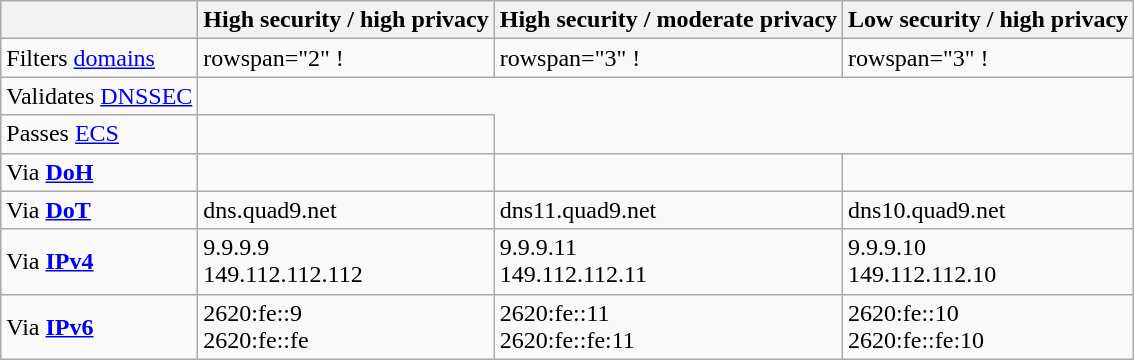<table class="wikitable">
<tr>
<th></th>
<th>High security / high privacy</th>
<th>High security / moderate privacy</th>
<th>Low security / high privacy</th>
</tr>
<tr>
<td>Filters <a href='#'>domains</a></td>
<td>rowspan="2" ! </td>
<td>rowspan="3" ! </td>
<td>rowspan="3" ! </td>
</tr>
<tr>
<td>Validates <a href='#'>DNSSEC</a></td>
</tr>
<tr>
<td>Passes <a href='#'>ECS</a></td>
<td></td>
</tr>
<tr>
<td>Via <strong><a href='#'>DoH</a></strong></td>
<td></td>
<td></td>
<td></td>
</tr>
<tr>
<td>Via <strong><a href='#'>DoT</a></strong></td>
<td>dns.quad9.net</td>
<td>dns11.quad9.net</td>
<td>dns10.quad9.net</td>
</tr>
<tr>
<td>Via <strong><a href='#'>IPv4</a></strong></td>
<td>9.9.9.9<br>149.112.112.112</td>
<td>9.9.9.11<br>149.112.112.11</td>
<td>9.9.9.10<br>149.112.112.10</td>
</tr>
<tr>
<td>Via <strong><a href='#'>IPv6</a></strong></td>
<td>2620:fe::9<br>2620:fe::fe</td>
<td>2620:fe::11<br>2620:fe::fe:11</td>
<td>2620:fe::10<br>2620:fe::fe:10</td>
</tr>
</table>
